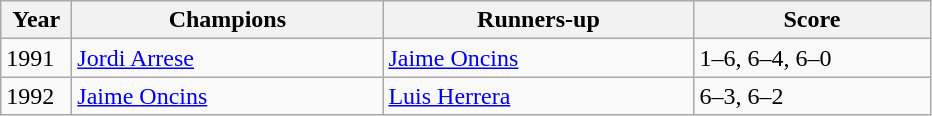<table class="wikitable">
<tr>
<th style="width:40px">Year</th>
<th style="width:200px">Champions</th>
<th style="width:200px">Runners-up</th>
<th style="width:150px" class="unsortable">Score</th>
</tr>
<tr>
<td>1991</td>
<td> <a href='#'>Jordi Arrese</a></td>
<td> <a href='#'>Jaime Oncins</a></td>
<td>1–6, 6–4, 6–0</td>
</tr>
<tr>
<td>1992</td>
<td> <a href='#'>Jaime Oncins</a></td>
<td> <a href='#'>Luis Herrera</a></td>
<td>6–3, 6–2</td>
</tr>
</table>
